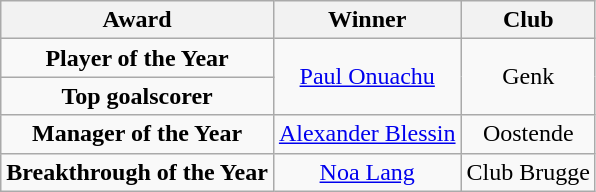<table class="wikitable" style="text-align:center">
<tr>
<th><strong>Award</strong></th>
<th>Winner</th>
<th>Club</th>
</tr>
<tr>
<td><strong>Player of the Year</strong></td>
<td rowspan="2"> <a href='#'>Paul Onuachu</a></td>
<td rowspan="2">Genk</td>
</tr>
<tr>
<td><strong>Top goalscorer</strong></td>
</tr>
<tr>
<td><strong>Manager of the Year</strong></td>
<td> <a href='#'>Alexander Blessin</a></td>
<td>Oostende</td>
</tr>
<tr>
<td><strong>Breakthrough of the Year</strong></td>
<td> <a href='#'>Noa Lang</a></td>
<td>Club Brugge</td>
</tr>
</table>
